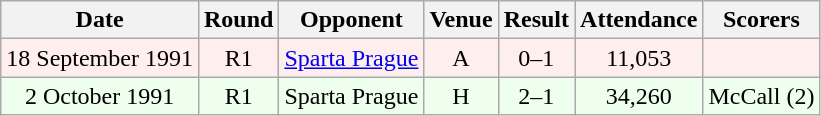<table class="wikitable sortable" style="font-size:100%; text-align:center">
<tr>
<th>Date</th>
<th>Round</th>
<th>Opponent</th>
<th>Venue</th>
<th>Result</th>
<th>Attendance</th>
<th>Scorers</th>
</tr>
<tr bgcolor = "#FFEEEE">
<td>18 September 1991</td>
<td>R1</td>
<td> <a href='#'>Sparta Prague</a></td>
<td>A</td>
<td>0–1</td>
<td>11,053</td>
<td></td>
</tr>
<tr bgcolor = "#EEFFEE">
<td>2 October 1991</td>
<td>R1</td>
<td> Sparta Prague</td>
<td>H</td>
<td>2–1</td>
<td>34,260</td>
<td>McCall (2)</td>
</tr>
</table>
